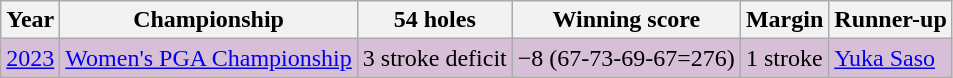<table class="wikitable">
<tr>
<th>Year</th>
<th>Championship</th>
<th>54 holes</th>
<th>Winning score</th>
<th>Margin</th>
<th>Runner-up</th>
</tr>
<tr style="background:#D8BFD8;">
<td><a href='#'>2023</a></td>
<td><a href='#'>Women's PGA Championship</a></td>
<td>3 stroke deficit</td>
<td>−8 (67-73-69-67=276)</td>
<td>1 stroke</td>
<td> <a href='#'>Yuka Saso</a></td>
</tr>
</table>
